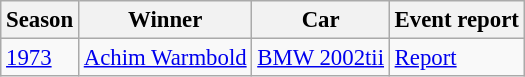<table class="wikitable" style="font-size: 95%;">
<tr>
<th>Season</th>
<th>Winner</th>
<th>Car</th>
<th>Event report</th>
</tr>
<tr>
<td><a href='#'>1973</a></td>
<td><a href='#'>Achim Warmbold</a></td>
<td><a href='#'>BMW 2002tii</a></td>
<td><a href='#'>Report</a></td>
</tr>
</table>
